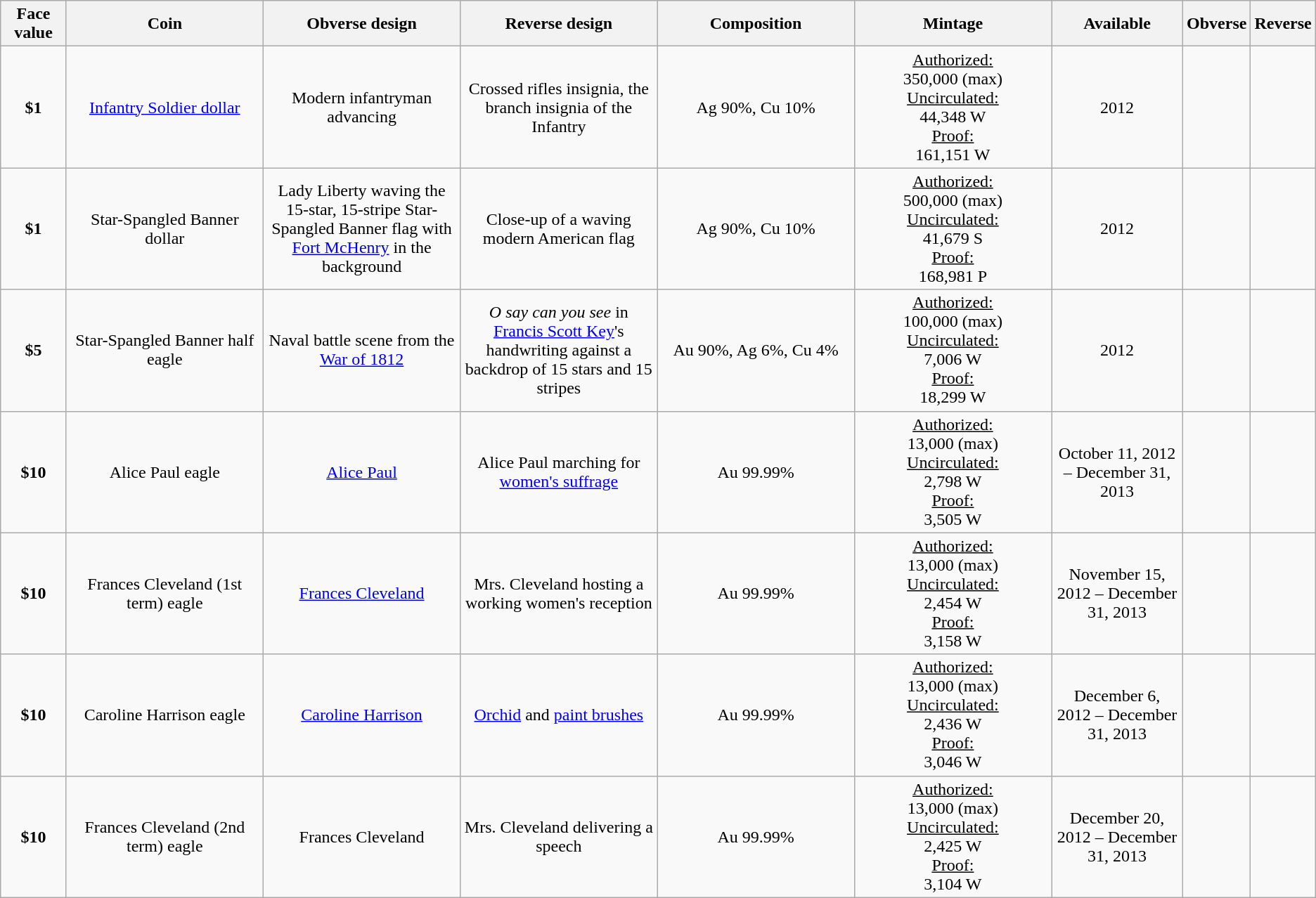<table class="wikitable">
<tr>
<th width="5%">Face value</th>
<th width="15%">Coin</th>
<th width="15%">Obverse design</th>
<th width="15%">Reverse design</th>
<th width="15%">Composition</th>
<th width="15%">Mintage</th>
<th width="10%">Available</th>
<th>Obverse</th>
<th>Reverse</th>
</tr>
<tr>
<td align="center"><strong>$1</strong></td>
<td align="center"><a href='#'>Infantry Soldier dollar</a></td>
<td align="center">Modern infantryman advancing</td>
<td align="center">Crossed rifles insignia, the branch insignia of the Infantry</td>
<td align="center">Ag 90%, Cu 10%</td>
<td align="center"><u>Authorized:</u><br>350,000 (max)<br><u>Uncirculated:</u><br>44,348 W<br><u>Proof:</u><br>161,151 W</td>
<td align="center">2012</td>
<td></td>
<td></td>
</tr>
<tr>
<td align="center"><strong>$1</strong></td>
<td align="center">Star-Spangled Banner dollar</td>
<td align="center">Lady Liberty waving the 15-star, 15-stripe Star-Spangled Banner flag with <a href='#'>Fort McHenry</a> in the background</td>
<td align="center">Close-up of a waving modern American flag</td>
<td align="center">Ag 90%, Cu 10%</td>
<td align="center"><u>Authorized:</u><br>500,000 (max)<br><u>Uncirculated:</u><br>41,679 S<br><u>Proof:</u><br>168,981 P</td>
<td align="center">2012</td>
<td></td>
<td></td>
</tr>
<tr>
<td align="center"><strong>$5</strong></td>
<td align="center">Star-Spangled Banner half eagle</td>
<td align="center">Naval battle scene from the <a href='#'>War of 1812</a></td>
<td align="center"><em>O say can you see</em> in <a href='#'>Francis Scott Key</a>'s handwriting against a backdrop of 15 stars and 15 stripes</td>
<td align="center">Au 90%, Ag 6%, Cu 4%</td>
<td align="center"><u>Authorized:</u><br>100,000 (max)<br><u>Uncirculated:</u><br>7,006 W<br><u>Proof:</u><br>18,299 W</td>
<td align="center">2012</td>
<td></td>
<td></td>
</tr>
<tr>
<td align="center"><strong>$10</strong></td>
<td align="center">Alice Paul eagle</td>
<td align="center"><a href='#'>Alice Paul</a></td>
<td align="center">Alice Paul marching for <a href='#'>women's suffrage</a></td>
<td align="center">Au 99.99%</td>
<td align="center"><u>Authorized:</u><br>13,000 (max)<br><u>Uncirculated:</u><br>2,798 W<br><u>Proof:</u><br>3,505 W</td>
<td align="center">October 11, 2012 – December 31, 2013</td>
<td></td>
<td></td>
</tr>
<tr>
<td align="center"><strong>$10</strong></td>
<td align="center">Frances Cleveland (1st term) eagle</td>
<td align="center"><a href='#'>Frances Cleveland</a></td>
<td align="center">Mrs. Cleveland hosting a working women's reception</td>
<td align="center">Au 99.99%</td>
<td align="center"><u>Authorized:</u><br>13,000  (max)<br><u>Uncirculated:</u><br>2,454 W<br><u>Proof:</u><br>3,158 W</td>
<td align="center">November 15, 2012 – December 31, 2013</td>
<td></td>
<td></td>
</tr>
<tr>
<td align="center"><strong>$10</strong></td>
<td align="center">Caroline Harrison eagle</td>
<td align="center"><a href='#'>Caroline Harrison</a></td>
<td align="center"><a href='#'>Orchid</a> and <a href='#'>paint brushes</a></td>
<td align="center">Au 99.99%</td>
<td align="center"><u>Authorized:</u><br>13,000 (max)<br><u>Uncirculated:</u><br>2,436 W<br><u>Proof:</u><br>3,046 W</td>
<td align="center">December 6, 2012 – December 31, 2013</td>
<td></td>
<td></td>
</tr>
<tr>
<td align="center"><strong>$10</strong></td>
<td align="center">Frances Cleveland (2nd term) eagle</td>
<td align="center">Frances Cleveland</td>
<td align="center">Mrs. Cleveland delivering a speech</td>
<td align="center">Au 99.99%</td>
<td align="center"><u>Authorized:</u><br>13,000 (max)<br><u>Uncirculated:</u><br>2,425 W<br><u>Proof:</u><br>3,104 W</td>
<td align="center">December 20, 2012 – December 31, 2013</td>
<td></td>
<td></td>
</tr>
</table>
